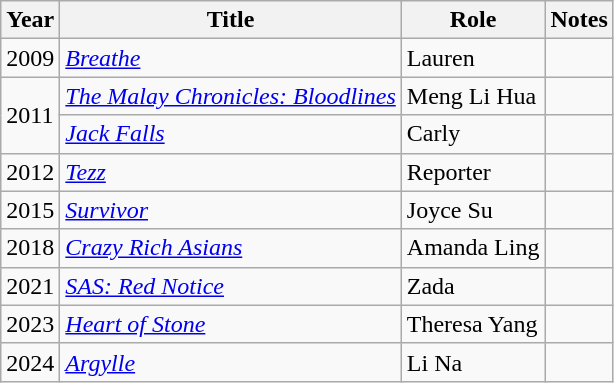<table class="wikitable sortable">
<tr>
<th>Year</th>
<th>Title</th>
<th>Role</th>
<th class="unsortable">Notes</th>
</tr>
<tr>
<td>2009</td>
<td><em><a href='#'>Breathe</a></em></td>
<td>Lauren</td>
<td></td>
</tr>
<tr>
<td rowspan="2">2011</td>
<td><em><a href='#'>The Malay Chronicles: Bloodlines</a></em></td>
<td>Meng Li Hua</td>
<td></td>
</tr>
<tr>
<td><em><a href='#'>Jack Falls</a></em></td>
<td>Carly</td>
<td></td>
</tr>
<tr>
<td>2012</td>
<td><em><a href='#'>Tezz</a></em></td>
<td>Reporter</td>
<td></td>
</tr>
<tr>
<td>2015</td>
<td><em><a href='#'>Survivor</a></em></td>
<td>Joyce Su</td>
<td></td>
</tr>
<tr>
<td>2018</td>
<td><em><a href='#'>Crazy Rich Asians</a></em></td>
<td>Amanda Ling</td>
<td></td>
</tr>
<tr>
<td>2021</td>
<td><em><a href='#'>SAS: Red Notice</a></em></td>
<td>Zada</td>
<td></td>
</tr>
<tr>
<td>2023</td>
<td><em><a href='#'>Heart of Stone</a></em></td>
<td>Theresa Yang</td>
<td></td>
</tr>
<tr>
<td>2024</td>
<td><em><a href='#'>Argylle</a></em></td>
<td>Li Na</td>
<td></td>
</tr>
</table>
